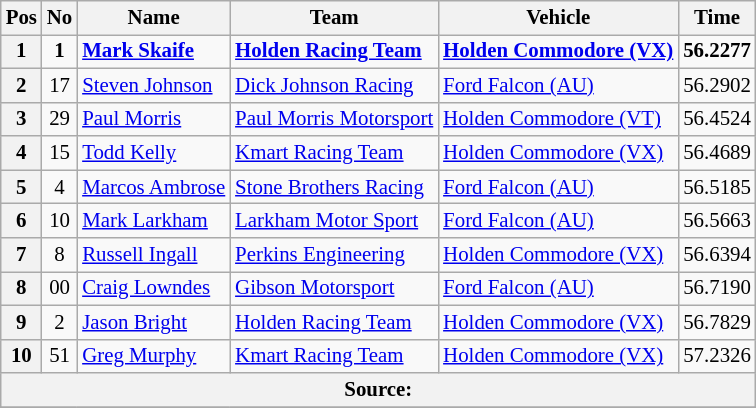<table class="wikitable" style="font-size: 87%;">
<tr>
<th>Pos</th>
<th>No</th>
<th>Name</th>
<th>Team</th>
<th>Vehicle</th>
<th>Time</th>
</tr>
<tr>
<th>1</th>
<td align=center><strong>1</strong></td>
<td><strong> <a href='#'>Mark Skaife</a></strong></td>
<td><strong><a href='#'>Holden Racing Team</a></strong></td>
<td><strong><a href='#'>Holden Commodore (VX)</a></strong></td>
<td><strong>56.2277</strong></td>
</tr>
<tr>
<th>2</th>
<td align=center>17</td>
<td> <a href='#'>Steven Johnson</a></td>
<td><a href='#'>Dick Johnson Racing</a></td>
<td><a href='#'>Ford Falcon (AU)</a></td>
<td>56.2902</td>
</tr>
<tr>
<th>3</th>
<td align=center>29</td>
<td> <a href='#'>Paul Morris</a></td>
<td><a href='#'>Paul Morris Motorsport</a></td>
<td><a href='#'>Holden Commodore (VT)</a></td>
<td>56.4524</td>
</tr>
<tr>
<th>4</th>
<td align=center>15</td>
<td> <a href='#'>Todd Kelly</a></td>
<td><a href='#'>Kmart Racing Team</a></td>
<td><a href='#'>Holden Commodore (VX)</a></td>
<td>56.4689</td>
</tr>
<tr>
<th>5</th>
<td align=center>4</td>
<td> <a href='#'>Marcos Ambrose</a></td>
<td><a href='#'>Stone Brothers Racing</a></td>
<td><a href='#'>Ford Falcon (AU)</a></td>
<td>56.5185</td>
</tr>
<tr>
<th>6</th>
<td align=center>10</td>
<td> <a href='#'>Mark Larkham</a></td>
<td><a href='#'>Larkham Motor Sport</a></td>
<td><a href='#'>Ford Falcon (AU)</a></td>
<td>56.5663</td>
</tr>
<tr>
<th>7</th>
<td align=center>8</td>
<td> <a href='#'>Russell Ingall</a></td>
<td><a href='#'>Perkins Engineering</a></td>
<td><a href='#'>Holden Commodore (VX)</a></td>
<td>56.6394</td>
</tr>
<tr>
<th>8</th>
<td align=center>00</td>
<td> <a href='#'>Craig Lowndes</a></td>
<td><a href='#'>Gibson Motorsport</a></td>
<td><a href='#'>Ford Falcon (AU)</a></td>
<td>56.7190</td>
</tr>
<tr>
<th>9</th>
<td align=center>2</td>
<td> <a href='#'>Jason Bright</a></td>
<td><a href='#'>Holden Racing Team</a></td>
<td><a href='#'>Holden Commodore (VX)</a></td>
<td>56.7829</td>
</tr>
<tr>
<th>10</th>
<td align=center>51</td>
<td> <a href='#'>Greg Murphy</a></td>
<td><a href='#'>Kmart Racing Team</a></td>
<td><a href='#'>Holden Commodore (VX)</a></td>
<td>57.2326</td>
</tr>
<tr>
<th colspan=6>Source:</th>
</tr>
<tr>
</tr>
</table>
